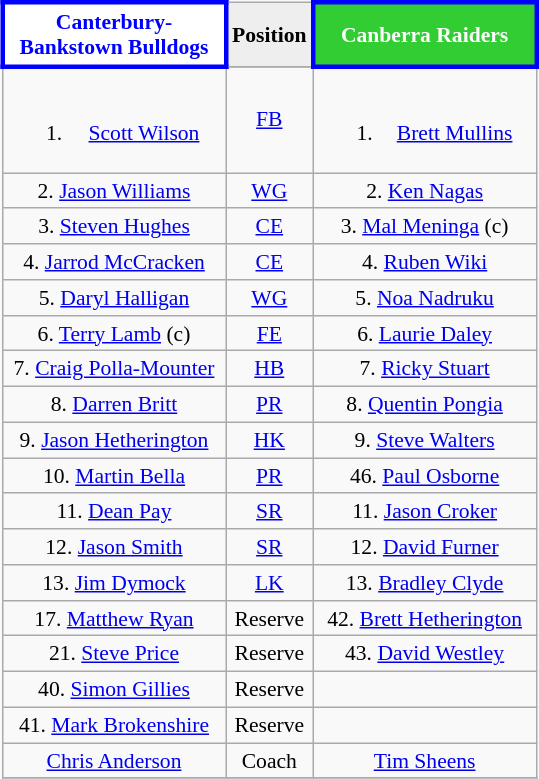<table align="right" class="wikitable" style="font-size:90%; margin-left:1em">
<tr bgcolor="#FF0033">
<th style="width:140px; border:3px solid blue; background: white; color: blue">Canterbury-Bankstown Bulldogs</th>
<th style="width:40px; text-align:center; background:#eee; color:black;">Position</th>
<th style="width:140px; border:3px solid blue; background: #32CD32; color: white">Canberra Raiders</th>
</tr>
<tr align=center>
<td><br><ol><li><a href='#'>Scott Wilson</a></li></ol></td>
<td><a href='#'>FB</a></td>
<td><br><ol><li><a href='#'>Brett Mullins</a></li></ol></td>
</tr>
<tr align=center>
<td>2. <a href='#'>Jason Williams</a></td>
<td><a href='#'>WG</a></td>
<td>2. <a href='#'>Ken Nagas</a></td>
</tr>
<tr align=center>
<td>3. <a href='#'>Steven Hughes</a></td>
<td><a href='#'>CE</a></td>
<td>3. <a href='#'>Mal Meninga</a> (c)</td>
</tr>
<tr align=center>
<td>4. <a href='#'>Jarrod McCracken</a></td>
<td><a href='#'>CE</a></td>
<td>4. <a href='#'>Ruben Wiki</a></td>
</tr>
<tr align=center>
<td>5. <a href='#'>Daryl Halligan</a></td>
<td><a href='#'>WG</a></td>
<td>5. <a href='#'>Noa Nadruku</a></td>
</tr>
<tr align=center>
<td>6. <a href='#'>Terry Lamb</a> (c)</td>
<td><a href='#'>FE</a></td>
<td>6. <a href='#'>Laurie Daley</a></td>
</tr>
<tr align=center>
<td>7. <a href='#'>Craig Polla-Mounter</a></td>
<td><a href='#'>HB</a></td>
<td>7. <a href='#'>Ricky Stuart</a></td>
</tr>
<tr align=center>
<td>8. <a href='#'>Darren Britt</a></td>
<td><a href='#'>PR</a></td>
<td>8. <a href='#'>Quentin Pongia</a></td>
</tr>
<tr align=center>
<td>9. <a href='#'>Jason Hetherington</a></td>
<td><a href='#'>HK</a></td>
<td>9. <a href='#'>Steve Walters</a></td>
</tr>
<tr align=center>
<td>10. <a href='#'>Martin Bella</a></td>
<td><a href='#'>PR</a></td>
<td>46. <a href='#'>Paul Osborne</a></td>
</tr>
<tr align=center>
<td>11. <a href='#'>Dean Pay</a></td>
<td><a href='#'>SR</a></td>
<td>11. <a href='#'>Jason Croker</a></td>
</tr>
<tr align=center>
<td>12. <a href='#'>Jason Smith</a></td>
<td><a href='#'>SR</a></td>
<td>12. <a href='#'>David Furner</a></td>
</tr>
<tr align=center>
<td>13. <a href='#'>Jim Dymock</a></td>
<td><a href='#'>LK</a></td>
<td>13. <a href='#'>Bradley Clyde</a></td>
</tr>
<tr align=center>
<td>17. <a href='#'>Matthew Ryan</a></td>
<td>Reserve</td>
<td>42. <a href='#'>Brett Hetherington</a></td>
</tr>
<tr align=center>
<td>21. <a href='#'>Steve Price</a></td>
<td>Reserve</td>
<td>43. <a href='#'>David Westley</a></td>
</tr>
<tr align=center>
<td>40. <a href='#'>Simon Gillies</a></td>
<td>Reserve</td>
<td></td>
</tr>
<tr align=center>
<td>41. <a href='#'>Mark Brokenshire</a></td>
<td>Reserve</td>
<td></td>
</tr>
<tr align=center>
<td><a href='#'>Chris Anderson</a></td>
<td>Coach</td>
<td><a href='#'>Tim Sheens</a></td>
</tr>
<tr>
</tr>
</table>
